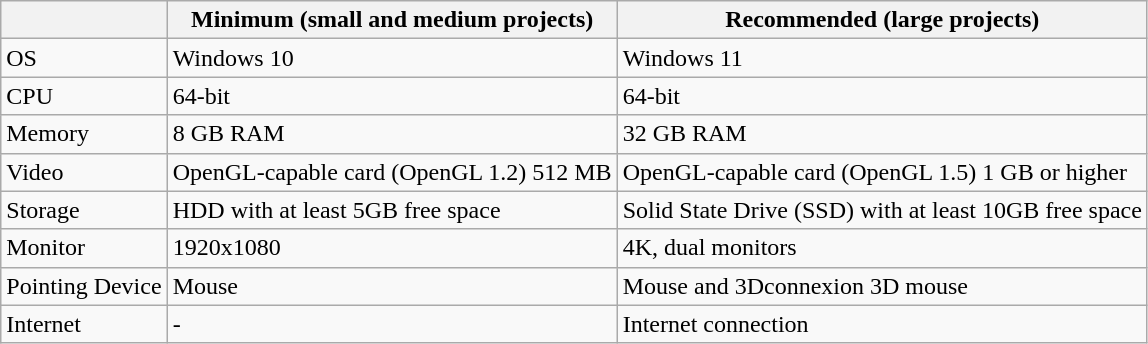<table class="wikitable">
<tr>
<th></th>
<th>Minimum (small and medium projects)</th>
<th>Recommended (large projects)</th>
</tr>
<tr>
<td>OS</td>
<td>Windows 10</td>
<td>Windows 11</td>
</tr>
<tr>
<td>CPU</td>
<td>64-bit</td>
<td>64-bit</td>
</tr>
<tr>
<td>Memory</td>
<td>8 GB RAM</td>
<td>32 GB RAM</td>
</tr>
<tr>
<td>Video</td>
<td>OpenGL-capable card (OpenGL 1.2) 512 MB</td>
<td>OpenGL-capable card (OpenGL 1.5) 1 GB or higher</td>
</tr>
<tr>
<td>Storage</td>
<td>HDD with at least 5GB free space</td>
<td>Solid State Drive (SSD) with at least 10GB free space</td>
</tr>
<tr>
<td>Monitor</td>
<td>1920x1080</td>
<td>4K, dual monitors</td>
</tr>
<tr>
<td>Pointing Device</td>
<td>Mouse</td>
<td>Mouse and 3Dconnexion 3D mouse</td>
</tr>
<tr>
<td>Internet</td>
<td>-</td>
<td>Internet connection</td>
</tr>
</table>
